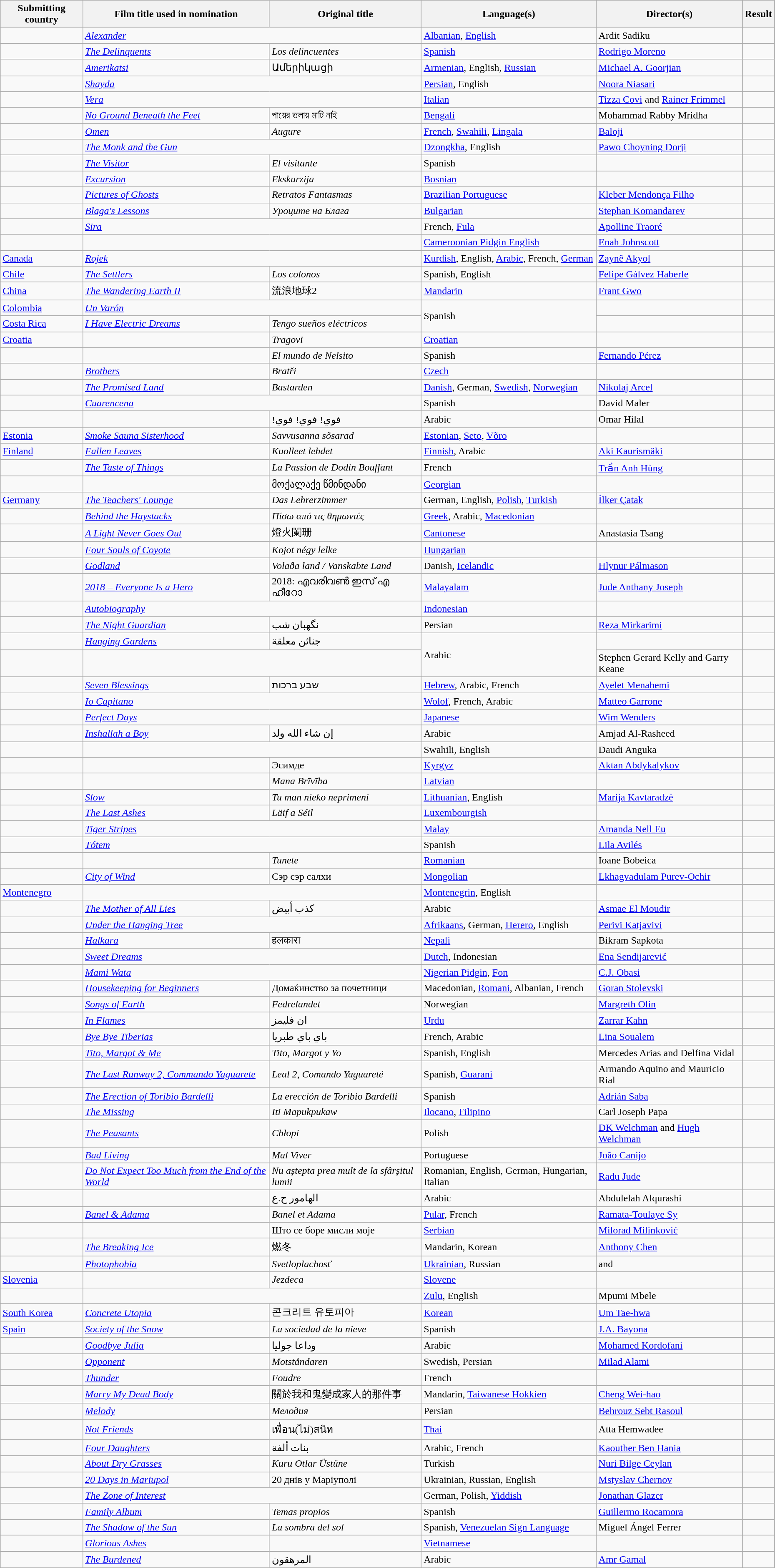<table class="wikitable sortable" width="98%"}>
<tr>
<th>Submitting country</th>
<th>Film title used in nomination</th>
<th>Original title</th>
<th>Language(s)</th>
<th>Director(s)</th>
<th>Result</th>
</tr>
<tr>
<td></td>
<td colspan=2><em><a href='#'>Alexander</a></em></td>
<td><a href='#'>Albanian</a>, <a href='#'>English</a></td>
<td data-sort-value="Sadiku, Ardit">Ardit Sadiku</td>
<td></td>
</tr>
<tr>
<td></td>
<td data-sort-value="Delinquents, The"><em><a href='#'>The Delinquents</a></em></td>
<td data-sort-value="Delincuentes, Los"><em>Los delincuentes</em></td>
<td><a href='#'>Spanish</a></td>
<td data-sort-value="Moreno, Rodrigo"><a href='#'>Rodrigo Moreno</a></td>
<td></td>
</tr>
<tr>
<td></td>
<td><em><a href='#'>Amerikatsi</a></em></td>
<td data-sort-value="Amerikatsi">Ամերիկացի</td>
<td><a href='#'>Armenian</a>, English, <a href='#'>Russian</a></td>
<td data-sort-value="Goorjian, Michael A."><a href='#'>Michael A. Goorjian</a></td>
<td></td>
</tr>
<tr>
<td></td>
<td colspan="2"><em><a href='#'>Shayda</a></em></td>
<td><a href='#'>Persian</a>, English</td>
<td data-sort-value="Niasari, Noora"><a href='#'>Noora Niasari</a></td>
<td></td>
</tr>
<tr>
<td></td>
<td colspan="2"><em><a href='#'>Vera</a></em></td>
<td><a href='#'>Italian</a></td>
<td><a href='#'>Tizza Covi</a> and <a href='#'>Rainer Frimmel</a></td>
<td></td>
</tr>
<tr>
<td></td>
<td><em><a href='#'>No Ground Beneath the Feet</a></em></td>
<td>পায়ের তলায় মাটি নাই</td>
<td><a href='#'>Bengali</a></td>
<td>Mohammad Rabby Mridha</td>
<td></td>
</tr>
<tr>
<td></td>
<td><em><a href='#'>Omen</a></em></td>
<td><em>Augure</em></td>
<td><a href='#'>French</a>, <a href='#'>Swahili</a>, <a href='#'>Lingala</a></td>
<td data-sort-value="Tshiani, Baloji"><a href='#'>Baloji</a></td>
<td></td>
</tr>
<tr>
<td></td>
<td data-sort-value="Monk and the Gun, The" colspan="2"><em><a href='#'>The Monk and the Gun</a></em></td>
<td><a href='#'>Dzongkha</a>, English</td>
<td data-sort-value="Choyning Dorji, Pawo"><a href='#'>Pawo Choyning Dorji</a></td>
<td></td>
</tr>
<tr>
<td></td>
<td data-sort-value="Visitor, The"><em><a href='#'>The Visitor</a></em></td>
<td data-sort-value="Visitante, El"><em>El visitante</em></td>
<td>Spanish</td>
<td data-sort-value="Boulocq, Martín"></td>
<td></td>
</tr>
<tr>
<td></td>
<td data-sort-value="Excursion"><em><a href='#'>Excursion</a></em></td>
<td data-sort-value="Ekskurzija"><em>Ekskurzija</em></td>
<td><a href='#'>Bosnian</a></td>
<td data-sort-value="Gunjak, Una"></td>
<td></td>
</tr>
<tr>
<td></td>
<td><em><a href='#'>Pictures of Ghosts</a></em></td>
<td><em>Retratos Fantasmas</em></td>
<td><a href='#'>Brazilian Portuguese</a></td>
<td data-sort-value="Mendonça Filho, Kleber"><a href='#'>Kleber Mendonça Filho</a></td>
<td></td>
</tr>
<tr>
<td></td>
<td data-sort-value="Blaga's Lessons"><em><a href='#'>Blaga's Lessons</a></em></td>
<td data-sort-value="Urotsite na Blaga"><em>Уроците на Блага</em></td>
<td><a href='#'>Bulgarian</a></td>
<td data-sort-value="Komandarev, Stephan"><a href='#'>Stephan Komandarev</a></td>
<td></td>
</tr>
<tr>
<td></td>
<td colspan=2><em><a href='#'>Sira</a></em></td>
<td>French, <a href='#'>Fula</a></td>
<td data-sort-value="Traoré, Apolline"><a href='#'>Apolline Traoré</a></td>
<td></td>
</tr>
<tr>
<td></td>
<td colspan=2><em></em></td>
<td><a href='#'>Cameroonian Pidgin English</a></td>
<td data-sort-value="Johnscott, Enah"><a href='#'>Enah Johnscott</a></td>
<td></td>
</tr>
<tr>
<td> <a href='#'>Canada</a></td>
<td colspan="2" data-sort-value="Rojek"><a href='#'><em>Rojek</em></a><em></em></td>
<td><a href='#'>Kurdish</a>, English, <a href='#'>Arabic</a>, French, <a href='#'>German</a></td>
<td data-sort-value="Akyol, Zaynê"><a href='#'>Zaynê Akyol</a></td>
<td></td>
</tr>
<tr>
<td> <a href='#'>Chile</a></td>
<td data-sort-value="Settlers, The"><em><a href='#'>The Settlers</a></em></td>
<td data-sort-value="Colonos, Los"><em>Los colonos</em></td>
<td>Spanish, English</td>
<td data-sort-value="Gálvez Haberle, Felipe"><a href='#'>Felipe Gálvez Haberle</a></td>
<td></td>
</tr>
<tr>
<td> <a href='#'>China</a></td>
<td data-sort-value="Wandering Earth 2, The"><em><a href='#'>The Wandering Earth II</a></em></td>
<td data-sort-value="Liúlàng dìqiú 2">流浪地球2</td>
<td><a href='#'>Mandarin</a></td>
<td data-sort-value="Gwo, Frant"><a href='#'>Frant Gwo</a></td>
<td></td>
</tr>
<tr>
<td> <a href='#'>Colombia</a></td>
<td data-sort-value="Varón, Un" colspan=2><em><a href='#'>Un Varón</a></em></td>
<td rowspan="2">Spanish</td>
<td data-sort-value="Hernández Alvarado, Fabián"></td>
<td></td>
</tr>
<tr>
<td> <a href='#'>Costa Rica</a></td>
<td><em><a href='#'>I Have Electric Dreams</a></em></td>
<td><em>Tengo sueños eléctricos</em></td>
<td data-sort-value="Maurel, Valentina"></td>
<td></td>
</tr>
<tr>
<td> <a href='#'>Croatia</a></td>
<td data-sort-value="Traces"><em></em></td>
<td data-sort-value="Tragovi"><em>Tragovi</em></td>
<td><a href='#'>Croatian</a></td>
<td data-sort-value="Turic, Dubravka"></td>
<td></td>
</tr>
<tr>
<td></td>
<td data-sort-value="Nelsito's World"><em></em></td>
<td><em>El mundo de Nelsito</em></td>
<td>Spanish</td>
<td data-sort-value="Pérez, Fernando"><a href='#'>Fernando Pérez</a></td>
<td></td>
</tr>
<tr>
<td></td>
<td data-sort-value="Brothers"><em><a href='#'>Brothers</a></em></td>
<td><em>Bratři</em></td>
<td><a href='#'>Czech</a></td>
<td data-sort-value="Mašín, Tomáš"></td>
<td></td>
</tr>
<tr>
<td></td>
<td data-sort-value="Promised Land, The"><a href='#'><em>The Promised Land</em></a><em></em></td>
<td><em>Bastarden</em></td>
<td><a href='#'>Danish</a>, German, <a href='#'>Swedish</a>, <a href='#'>Norwegian</a></td>
<td data-sort-value="Arcel, Nikolaj"><a href='#'>Nikolaj Arcel</a></td>
<td></td>
</tr>
<tr>
<td></td>
<td data-sort-value="Cuarencena" colspan=2><em><a href='#'>Cuarencena</a></em></td>
<td>Spanish</td>
<td data-sort-value="Maler, David">David Maler</td>
<td></td>
</tr>
<tr>
<td></td>
<td><em></em></td>
<td data-sort-value="Voy! Voy! Voy!">!فوي! فوي! فوي</td>
<td>Arabic</td>
<td data-sort-value="Hilal, Omar">Omar Hilal</td>
<td></td>
</tr>
<tr>
<td> <a href='#'>Estonia</a></td>
<td data-sort-value="Smoke Sauna Sisterhood"><em><a href='#'>Smoke Sauna Sisterhood</a></em></td>
<td><em>Savvusanna sõsarad</em></td>
<td><a href='#'>Estonian</a>, <a href='#'>Seto</a>, <a href='#'>Võro</a></td>
<td data-sort-value="Hints, Anna"></td>
<td></td>
</tr>
<tr>
<td> <a href='#'>Finland</a></td>
<td data-sort-value="Fallen Leaves"><em><a href='#'>Fallen Leaves</a></em></td>
<td><em>Kuolleet lehdet</em></td>
<td><a href='#'>Finnish</a>, Arabic</td>
<td data-sort-value="Kaurismäki, Aki"><a href='#'>Aki Kaurismäki</a></td>
<td></td>
</tr>
<tr>
<td></td>
<td data-sort-value="Taste of Things, The"><em><a href='#'>The Taste of Things</a></em></td>
<td><em>La Passion de Dodin Bouffant</em></td>
<td>French</td>
<td data-sort-value="Hung, Tran Anh"><a href='#'>Trần Anh Hùng</a></td>
<td></td>
</tr>
<tr>
<td></td>
<td><em></em></td>
<td data-sort-value="Mokalake ts’mindani">მოქალაქე წმინდანი</td>
<td><a href='#'>Georgian</a></td>
<td data-sort-value="Kajrishvili, Tinatin"></td>
<td></td>
</tr>
<tr>
<td> <a href='#'>Germany</a></td>
<td data-sort-value="Teacher's Lounge, The"><em><a href='#'>The Teachers' Lounge</a></em></td>
<td><em>Das Lehrerzimmer</em></td>
<td>German, English, <a href='#'>Polish</a>, <a href='#'>Turkish</a></td>
<td data-sort-value="Catak, İlker"><a href='#'>İlker Çatak</a></td>
<td></td>
</tr>
<tr>
<td></td>
<td><em><a href='#'>Behind the Haystacks</a></em></td>
<td data-sort-value="Píso apó tis thimoniés"><em>Πίσω από τις θημωνιές</em></td>
<td><a href='#'>Greek</a>, Arabic, <a href='#'>Macedonian</a></td>
<td data-sort-value="Proedrou, Asimina"></td>
<td></td>
</tr>
<tr>
<td></td>
<td data-sort-value="Light Never Goes Out, A"><em><a href='#'>A Light Never Goes Out</a></em></td>
<td>燈火闌珊</td>
<td><a href='#'>Cantonese</a></td>
<td data-sort-value="Tsang, Anastasia">Anastasia Tsang</td>
<td></td>
</tr>
<tr>
<td></td>
<td data-sort-value="Four Souls of Coyote"><em><a href='#'>Four Souls of Coyote</a></em></td>
<td><em>Kojot négy lelke</em></td>
<td><a href='#'>Hungarian</a></td>
<td data-sort-value="Gauder, Áron"></td>
<td></td>
</tr>
<tr>
<td></td>
<td><em><a href='#'>Godland</a></em></td>
<td><em>Volaða land / Vanskabte Land</em></td>
<td>Danish, <a href='#'>Icelandic</a></td>
<td data-sort-value="Pálmason, Hlynur"><a href='#'>Hlynur Pálmason</a></td>
<td></td>
</tr>
<tr>
<td></td>
<td data-sort-value="Twenty-eighteen"><em><a href='#'>2018 – Everyone Is a Hero</a></em></td>
<td>2018: എവരിവൺ ഇസ് എ ഹീറോ</td>
<td><a href='#'>Malayalam</a></td>
<td data-sort-value="Joseph, Jude Anthany"><a href='#'>Jude Anthany Joseph</a></td>
<td></td>
</tr>
<tr>
<td></td>
<td colspan="2"><em><a href='#'>Autobiography</a></em></td>
<td><a href='#'>Indonesian</a></td>
<td data-sort-value="Mubarak, Makbul"></td>
<td></td>
</tr>
<tr>
<td></td>
<td data-sort-value="Night Guardian, The"><em><a href='#'>The Night Guardian</a></em></td>
<td data-sort-value="Negahban-e Shab">نگهبان شب</td>
<td>Persian</td>
<td data-sort-value="Mirkarimi, Reza"><a href='#'>Reza Mirkarimi</a></td>
<td></td>
</tr>
<tr>
<td></td>
<td><em><a href='#'>Hanging Gardens</a></em></td>
<td data-sort-value="Janayin muealaqa">جنائن معلقة</td>
<td rowspan="2">Arabic</td>
<td data-sort-value="Yassin Al Daradji, Ahmed"></td>
<td></td>
</tr>
<tr>
<td></td>
<td colspan="2"><em></em></td>
<td>Stephen Gerard Kelly and Garry Keane</td>
<td></td>
</tr>
<tr>
<td></td>
<td><em><a href='#'>Seven Blessings</a></em></td>
<td data-sort-value="Seven Blessings">שבע ברכות</td>
<td><a href='#'>Hebrew</a>, Arabic, French</td>
<td data-sort-value="Menahemi, Ayelet"><a href='#'>Ayelet Menahemi</a></td>
<td></td>
</tr>
<tr>
<td></td>
<td colspan="2"><em><a href='#'>Io Capitano</a></em></td>
<td><a href='#'>Wolof</a>, French, Arabic</td>
<td data-sort-value="Garrone, Matteo"><a href='#'>Matteo Garrone</a></td>
<td></td>
</tr>
<tr>
<td></td>
<td colspan="2"><em><a href='#'>Perfect Days</a></em></td>
<td><a href='#'>Japanese</a></td>
<td data-sort-value="Wenders, Wim"><a href='#'>Wim Wenders</a></td>
<td></td>
</tr>
<tr>
<td></td>
<td><em><a href='#'>Inshallah a Boy</a></em></td>
<td>إن شاء الله ولد</td>
<td>Arabic</td>
<td data-sort-value="Al-Rasheed, Amjad">Amjad Al-Rasheed</td>
<td></td>
</tr>
<tr>
<td></td>
<td colspan="2"><em></em></td>
<td>Swahili, English</td>
<td data-sort-value="Anguka, Daudi">Daudi Anguka</td>
<td></td>
</tr>
<tr>
<td></td>
<td><em></em></td>
<td data-sort-value="Esimde">Эсимде</td>
<td><a href='#'>Kyrgyz</a></td>
<td data-sort-value="Abdykalykov, Aktan"><a href='#'>Aktan Abdykalykov</a></td>
<td></td>
</tr>
<tr>
<td></td>
<td><em></em></td>
<td><em>Mana Brīvība</em></td>
<td><a href='#'>Latvian</a></td>
<td data-sort-value="Kunga-Melgaile, Ilze"></td>
<td></td>
</tr>
<tr>
<td></td>
<td><em><a href='#'>Slow</a></em></td>
<td data-sort-value="Tu man nieko neprimeni"><em>Tu man nieko neprimeni</em></td>
<td><a href='#'>Lithuanian</a>, English</td>
<td data-sort-value="Kavtaradze, Marija"><a href='#'>Marija Kavtaradzė</a></td>
<td></td>
</tr>
<tr>
<td></td>
<td data-sort-value="Last Ashes, The"><em><a href='#'>The Last Ashes</a></em></td>
<td><em>Läif a Séil</em></td>
<td><a href='#'>Luxembourgish</a></td>
<td data-sort-value="Tanson, Loïc"></td>
<td></td>
</tr>
<tr>
<td></td>
<td colspan="2"><em><a href='#'>Tiger Stripes</a></em></td>
<td><a href='#'>Malay</a></td>
<td><a href='#'>Amanda Nell Eu</a></td>
<td></td>
</tr>
<tr>
<td></td>
<td colspan="2"><em><a href='#'>Tótem</a></em></td>
<td>Spanish</td>
<td data-sort-value="Avilés, Lila"><a href='#'>Lila Avilés</a></td>
<td></td>
</tr>
<tr>
<td></td>
<td><em></em></td>
<td><em>Tunete</em></td>
<td><a href='#'>Romanian</a></td>
<td data-sort-value="Bobeica, Ioane">Ioane Bobeica</td>
<td></td>
</tr>
<tr>
<td></td>
<td><em><a href='#'>City of Wind</a></em></td>
<td>Сэр сэр салхи</td>
<td><a href='#'>Mongolian</a></td>
<td><a href='#'>Lkhagvadulam Purev-Ochir</a></td>
<td></td>
</tr>
<tr>
<td> <a href='#'>Montenegro</a></td>
<td colspan="2" data-sort-value="Sirin"><em></em></td>
<td><a href='#'>Montenegrin</a>, English</td>
<td data-sort-value="Šahmanović, Senad"></td>
<td></td>
</tr>
<tr>
<td></td>
<td data-sort-value="Mother of All Lies, The"><em><a href='#'>The Mother of All Lies</a></em></td>
<td data-sort-value="Kadhib 'abiid">كذب أبيض</td>
<td>Arabic</td>
<td data-sort-value="El Moudir, Asmae"><a href='#'>Asmae El Moudir</a></td>
<td></td>
</tr>
<tr>
<td></td>
<td colspan="2" data-sort-value="Under the Hanging Tree"><em><a href='#'>Under the Hanging Tree</a></em></td>
<td><a href='#'>Afrikaans</a>, German, <a href='#'>Herero</a>, English</td>
<td data-sort-value="Katjavivi, Perivi"><a href='#'>Perivi Katjavivi</a></td>
<td></td>
</tr>
<tr>
<td></td>
<td><em><a href='#'>Halkara</a></em></td>
<td data-sort-value="Halakara">हलकारा</td>
<td><a href='#'>Nepali</a></td>
<td data-sort-value="Sapkota, Bikram">Bikram Sapkota</td>
<td></td>
</tr>
<tr>
<td></td>
<td colspan="2" data-sort-value="Sweet Dreams"><em><a href='#'>Sweet Dreams</a></em></td>
<td><a href='#'>Dutch</a>, Indonesian</td>
<td data-sort-value="Sendijarević, Ena"><a href='#'>Ena Sendijarević</a></td>
<td></td>
</tr>
<tr>
<td></td>
<td colspan=2><em><a href='#'>Mami Wata</a></em></td>
<td><a href='#'>Nigerian Pidgin</a>, <a href='#'>Fon</a></td>
<td data-sort-value="Obasi, C.J."><a href='#'>C.J. Obasi</a></td>
<td></td>
</tr>
<tr>
<td></td>
<td><em><a href='#'>Housekeeping for Beginners</a></em></td>
<td data-sort-value="Domaḱinstvo za početnici">Домаќинство за почетници</td>
<td>Macedonian, <a href='#'>Romani</a>, Albanian, French</td>
<td data-sort-value="Stolevski, Goran"><a href='#'>Goran Stolevski</a></td>
<td></td>
</tr>
<tr>
<td></td>
<td><em><a href='#'>Songs of Earth</a></em></td>
<td><em>Fedrelandet </em></td>
<td>Norwegian</td>
<td data-sort-value="Olin, Margreth"><a href='#'>Margreth Olin</a></td>
<td></td>
</tr>
<tr>
<td></td>
<td><em><a href='#'>In Flames</a></em></td>
<td>ان فلیمز</td>
<td><a href='#'>Urdu</a></td>
<td data-sort-value="Kahn, Zarrar"><a href='#'>Zarrar Kahn</a></td>
<td></td>
</tr>
<tr>
<td></td>
<td data-sort-value="Bye Bye Tiberias"><em><a href='#'>Bye Bye Tiberias</a></em></td>
<td data-sort-value="Bye Bye Tiberias">باي باي طبريا</td>
<td>French, Arabic</td>
<td data-sort-value="Soualem, Lina"><a href='#'>Lina Soualem</a></td>
<td></td>
</tr>
<tr>
<td></td>
<td><em><a href='#'>Tito, Margot & Me</a></em></td>
<td><em>Tito, Margot y Yo</em></td>
<td>Spanish, English</td>
<td data-sort-value="Arias, Mercedes">Mercedes Arias and Delfina Vidal</td>
<td></td>
</tr>
<tr>
<td></td>
<td data-sort-value="Last Runway 2, Commando Yaguarete, The"><em><a href='#'>The Last Runway 2, Commando Yaguarete</a></em></td>
<td data-sort-value="Leal 2, Comando Yaguareté"><em>Leal 2, Comando Yaguareté</em></td>
<td>Spanish, <a href='#'>Guarani</a></td>
<td data-sort-value="Aquino, Armando">Armando Aquino and Mauricio Rial</td>
<td></td>
</tr>
<tr>
<td></td>
<td data-sort-value="Erection of Toribio Bardelli, The"><em><a href='#'>The Erection of Toribio Bardelli</a></em></td>
<td data-sort-value="Erección de Toribio Bardelli, La"><em>La erección de Toribio Bardelli</em></td>
<td>Spanish</td>
<td data-sort-value="Saba, Adrián"><a href='#'>Adrián Saba</a></td>
<td></td>
</tr>
<tr>
<td></td>
<td data-sort-value="Missing, The"><em><a href='#'>The Missing</a></em></td>
<td><em>Iti Mapukpukaw</em></td>
<td><a href='#'>Ilocano</a>, <a href='#'>Filipino</a></td>
<td data-sort-value="Papa, Carl Joseph">Carl Joseph Papa</td>
<td></td>
</tr>
<tr>
<td></td>
<td data-sort-value="Peasants, The"><em><a href='#'>The Peasants</a></em></td>
<td><em>Chłopi</em></td>
<td>Polish</td>
<td data-sort-value="Welchman, DK"><a href='#'>DK Welchman</a> and <a href='#'>Hugh Welchman</a></td>
<td></td>
</tr>
<tr>
<td></td>
<td><em><a href='#'>Bad Living</a></em></td>
<td><em>Mal Viver</em></td>
<td>Portuguese</td>
<td data-sort-value="Canijo, João"><a href='#'>João Canijo</a></td>
<td></td>
</tr>
<tr>
<td></td>
<td><em><a href='#'>Do Not Expect Too Much from the End of the World</a></em></td>
<td><em>Nu aștepta prea mult de la sfârșitul lumii</em></td>
<td>Romanian, English, German, Hungarian, Italian</td>
<td data-sort-value="Jude, Radu"><a href='#'>Radu Jude</a></td>
<td></td>
</tr>
<tr>
<td></td>
<td><em></em></td>
<td>الھامور ح.ع</td>
<td>Arabic</td>
<td data-sort-value="Alqurashi, Abdulelah">Abdulelah Alqurashi</td>
<td></td>
</tr>
<tr>
<td></td>
<td><em><a href='#'>Banel & Adama</a></em></td>
<td><em>Banel et Adama</em></td>
<td><a href='#'>Pular</a>, French</td>
<td><a href='#'>Ramata-Toulaye Sy</a></td>
<td></td>
</tr>
<tr>
<td></td>
<td><em></em></td>
<td data-sort-value="Što se bore misli moje">Што се боре мисли моје</td>
<td><a href='#'>Serbian</a></td>
<td data-sort-value="Milinković, Milorad"><a href='#'>Milorad Milinković</a></td>
<td></td>
</tr>
<tr>
<td></td>
<td data-sort-value="Breaking Ice, The"><em><a href='#'>The Breaking Ice</a></em></td>
<td>燃冬</td>
<td>Mandarin, Korean</td>
<td data-sort-value="Chen, Anthony"><a href='#'>Anthony Chen</a></td>
<td></td>
</tr>
<tr>
<td></td>
<td><em><a href='#'>Photophobia</a></em></td>
<td><em>Svetloplachosť</em></td>
<td><a href='#'>Ukrainian</a>, Russian</td>
<td data-sort-value="Ostrochovský, Ivan"> and </td>
<td></td>
</tr>
<tr>
<td> <a href='#'>Slovenia</a></td>
<td data-sort-value="Riders"><em></em></td>
<td data-sort-value="Jezdeca"><em>Jezdeca</em></td>
<td><a href='#'>Slovene</a></td>
<td data-sort-value="Mencej, Dominik"></td>
<td></td>
</tr>
<tr>
<td></td>
<td data-sort-value="Music Is My Life – Dr. Joseph Shabalala and Ladysmith Black Mambazo" colspan=2><em></em></td>
<td><a href='#'>Zulu</a>, English</td>
<td data-sort-value="Mbele, Mpumi ">Mpumi Mbele</td>
<td></td>
</tr>
<tr>
<td> <a href='#'>South Korea</a></td>
<td data-sort-value="Concrete Utopia"><em><a href='#'>Concrete Utopia</a></em></td>
<td data-sort-value="Konkeuliteu Yutopia">콘크리트 유토피아</td>
<td><a href='#'>Korean</a></td>
<td data-sort-value="Um Tae-hwa"><a href='#'>Um Tae-hwa</a></td>
<td></td>
</tr>
<tr>
<td> <a href='#'>Spain</a></td>
<td data-sort-value="Society of the Snow"><em><a href='#'>Society of the Snow</a></em></td>
<td data-sort-value="Sociedad de la Nieve, La "><em>La sociedad de la nieve</em></td>
<td>Spanish</td>
<td data-sort-value="Bayona, J.A."><a href='#'>J.A. Bayona</a></td>
<td></td>
</tr>
<tr>
<td></td>
<td><em><a href='#'>Goodbye Julia</a></em></td>
<td>وداعا جوليا</td>
<td>Arabic</td>
<td data-sort-value="Kordofani, Mohamed"><a href='#'>Mohamed Kordofani</a></td>
<td></td>
</tr>
<tr>
<td></td>
<td data-sort-value="Opponent"><em><a href='#'>Opponent</a></em></td>
<td data-sort-value="Motståndaren"><em>Motståndaren</em></td>
<td>Swedish, Persian</td>
<td data-sort-value="Alami, Milad"><a href='#'>Milad Alami</a></td>
<td></td>
</tr>
<tr>
<td data-sort-value="Switzerland"></td>
<td data-sort-value="Thunder"><em><a href='#'>Thunder</a></em></td>
<td data-sort-value="Foudre"><em>Foudre</em></td>
<td>French</td>
<td data-sort-value="Jaquier, Carmen"></td>
<td></td>
</tr>
<tr>
<td></td>
<td data-sort-value="Marry My Dead Body"><em><a href='#'>Marry My Dead Body</a></em></td>
<td data-sort-value="Guānyú wǒ hé guǐ biànchéng jiārén dì nà jiàn shì">關於我和鬼變成家人的那件事</td>
<td>Mandarin, <a href='#'>Taiwanese Hokkien</a></td>
<td data-sort-value="Cheng, Wei-hao"><a href='#'>Cheng Wei-hao</a></td>
<td></td>
</tr>
<tr>
<td data-sort-value="Tajikistan"></td>
<td data-sort-value="Melody"><em><a href='#'>Melody</a></em></td>
<td data-sort-value="Melodiya"><em>Мелодия</em></td>
<td>Persian</td>
<td data-sort-value="Sebt Rasoul, Behrouz"><a href='#'>Behrouz Sebt Rasoul</a></td>
<td></td>
</tr>
<tr>
<td></td>
<td><em><a href='#'>Not Friends</a></em></td>
<td>เพื่อน(ไม่)สนิท</td>
<td><a href='#'>Thai</a></td>
<td>Atta Hemwadee</td>
<td></td>
</tr>
<tr>
<td></td>
<td data-sort-value="Four Daughters"><em><a href='#'>Four Daughters</a></em></td>
<td data-sort-value="Filles d'Olfa, Les">بنات ألفة</td>
<td>Arabic, French</td>
<td data-sort-value="Ben Hania, Kaouther"><a href='#'>Kaouther Ben Hania</a></td>
<td></td>
</tr>
<tr>
<td></td>
<td><em><a href='#'>About Dry Grasses</a></em></td>
<td><em>Kuru Otlar Üstüne</em></td>
<td>Turkish</td>
<td data-sort-value="Bilge Ceylan, Nuri"><a href='#'>Nuri Bilge Ceylan</a></td>
<td></td>
</tr>
<tr>
<td></td>
<td data-sort-value="Twenty Days in Mariupol"><em><a href='#'>20 Days in Mariupol</a></em></td>
<td data-sort-value="20 dniv u Mariupoli">20 днів у Маріуполі</td>
<td>Ukrainian, Russian, English</td>
<td data-sort-value="Chernov, Mstyslav"><a href='#'>Mstyslav Chernov</a></td>
<td></td>
</tr>
<tr>
<td data-sort-value="United Kingdom"></td>
<td data-sort-value="Zone of Interest, The" colspan="2"><em><a href='#'>The Zone of Interest</a></em></td>
<td>German, Polish, <a href='#'>Yiddish</a></td>
<td data-sort-value="Glazer, Jonathan"><a href='#'>Jonathan Glazer</a></td>
<td></td>
</tr>
<tr>
<td data-sort-value="Uruguay"></td>
<td data-sort-value="Family Album"><em><a href='#'>Family Album</a></em></td>
<td data-sort-value="Temas propios"><em>Temas propios</em></td>
<td>Spanish</td>
<td data-sort-value="Rocamora, Guillermo"><a href='#'>Guillermo Rocamora</a></td>
<td></td>
</tr>
<tr>
<td data-sort-value="Venezuela"></td>
<td data-sort-value="Shadow of the Sun, The"><em><a href='#'>The Shadow of the Sun</a></em></td>
<td><em>La sombra del sol</em></td>
<td>Spanish, <a href='#'>Venezuelan Sign Language</a></td>
<td data-sort-value="Ferrer, Miguel Ángel">Miguel Ángel Ferrer</td>
<td></td>
</tr>
<tr>
<td data-sort-value="Vietnam"></td>
<td data-sort-value="Glorious Ashes"><em><a href='#'>Glorious Ashes</a></em></td>
<td data-sort-value="Tro tan ruc ro"><em></em></td>
<td><a href='#'>Vietnamese</a></td>
<td data-sort-value="Bui, Thac Chuyen"></td>
<td></td>
</tr>
<tr>
<td></td>
<td data-sort-value="Burdened, The"><em><a href='#'>The Burdened</a></em></td>
<td data-sort-value="Almurhiqun">المرهقون</td>
<td>Arabic</td>
<td data-sort-value="Gamal, Amr"><a href='#'>Amr Gamal</a></td>
<td></td>
</tr>
</table>
